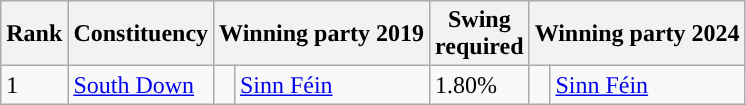<table class="wikitable sortable">
<tr>
<th>Rank</th>
<th>Constituency</th>
<th colspan=2>Winning party 2019</th>
<th>Swing <br>required</th>
<th colspan=2>Winning party 2024</th>
</tr>
<tr>
<td>1</td>
<td><a href='#'>South Down</a></td>
<td class="unsortable" style="background-color: "></td>
<td><a href='#'>Sinn Féin</a></td>
<td>1.80%</td>
<td class="unsortable" style="background-color: "></td>
<td><a href='#'>Sinn Féin</a></td>
</tr>
</table>
